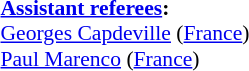<table style="width:100%; font-size:90%;">
<tr>
<td><br><strong><a href='#'>Assistant referees</a>:</strong>
<br><a href='#'>Georges Capdeville</a> (<a href='#'>France</a>)
<br><a href='#'>Paul Marenco</a> (<a href='#'>France</a>)</td>
</tr>
</table>
